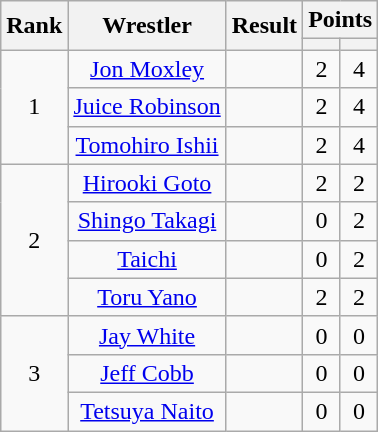<table class="wikitable mw-collapsible mw-collapsed" plainrowheaders sortable" style="text-align: center">
<tr>
<th scope="col" rowspan="2">Rank</th>
<th scope="col" rowspan="2">Wrestler</th>
<th scope="col" rowspan="2">Result</th>
<th scope="col" colspan="2">Points</th>
</tr>
<tr>
<th></th>
<th></th>
</tr>
<tr>
<td rowspan="3">1</td>
<td><a href='#'>Jon Moxley</a></td>
<td></td>
<td>2</td>
<td>4</td>
</tr>
<tr>
<td><a href='#'>Juice Robinson</a></td>
<td></td>
<td>2</td>
<td>4</td>
</tr>
<tr>
<td><a href='#'>Tomohiro Ishii</a></td>
<td></td>
<td>2</td>
<td>4</td>
</tr>
<tr>
<td rowspan="4">2</td>
<td><a href='#'>Hirooki Goto</a></td>
<td></td>
<td>2</td>
<td>2</td>
</tr>
<tr>
<td><a href='#'>Shingo Takagi</a></td>
<td></td>
<td>0</td>
<td>2</td>
</tr>
<tr>
<td><a href='#'>Taichi</a></td>
<td></td>
<td>0</td>
<td>2</td>
</tr>
<tr>
<td><a href='#'>Toru Yano</a></td>
<td></td>
<td>2</td>
<td>2</td>
</tr>
<tr>
<td rowspan="3">3</td>
<td><a href='#'>Jay White</a></td>
<td></td>
<td>0</td>
<td>0</td>
</tr>
<tr>
<td><a href='#'>Jeff Cobb</a></td>
<td></td>
<td>0</td>
<td>0</td>
</tr>
<tr>
<td><a href='#'>Tetsuya Naito</a></td>
<td></td>
<td>0</td>
<td>0</td>
</tr>
</table>
